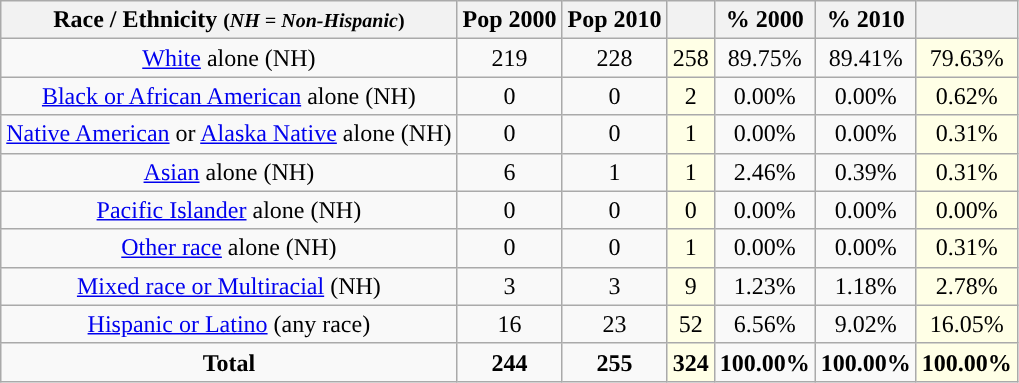<table class="wikitable" style="text-align:center;">
<tr>
<th>Race / Ethnicity <small>(<em>NH = Non-Hispanic</em>)</small></th>
<th>Pop 2000</th>
<th>Pop 2010</th>
<th></th>
<th>% 2000</th>
<th>% 2010</th>
<th></th>
</tr>
<tr>
<td><a href='#'>White</a> alone (NH)</td>
<td>219</td>
<td>228</td>
<td style='background: #ffffe6;'>258</td>
<td>89.75%</td>
<td>89.41%</td>
<td style='background: #ffffe6;'>79.63%</td>
</tr>
<tr>
<td><a href='#'>Black or African American</a> alone (NH)</td>
<td>0</td>
<td>0</td>
<td style='background: #ffffe6;'>2</td>
<td>0.00%</td>
<td>0.00%</td>
<td style='background: #ffffe6;'>0.62%</td>
</tr>
<tr>
<td><a href='#'>Native American</a> or <a href='#'>Alaska Native</a> alone (NH)</td>
<td>0</td>
<td>0</td>
<td style='background: #ffffe6;'>1</td>
<td>0.00%</td>
<td>0.00%</td>
<td style='background: #ffffe6;'>0.31%</td>
</tr>
<tr>
<td><a href='#'>Asian</a> alone (NH)</td>
<td>6</td>
<td>1</td>
<td style='background: #ffffe6;'>1</td>
<td>2.46%</td>
<td>0.39%</td>
<td style='background: #ffffe6;'>0.31%</td>
</tr>
<tr>
<td><a href='#'>Pacific Islander</a> alone (NH)</td>
<td>0</td>
<td>0</td>
<td style='background: #ffffe6;'>0</td>
<td>0.00%</td>
<td>0.00%</td>
<td style='background: #ffffe6;'>0.00%</td>
</tr>
<tr>
<td><a href='#'>Other race</a> alone (NH)</td>
<td>0</td>
<td>0</td>
<td style='background: #ffffe6;'>1</td>
<td>0.00%</td>
<td>0.00%</td>
<td style='background: #ffffe6;'>0.31%</td>
</tr>
<tr>
<td><a href='#'>Mixed race or Multiracial</a> (NH)</td>
<td>3</td>
<td>3</td>
<td style='background: #ffffe6;'>9</td>
<td>1.23%</td>
<td>1.18%</td>
<td style='background: #ffffe6;'>2.78%</td>
</tr>
<tr>
<td><a href='#'>Hispanic or Latino</a> (any race)</td>
<td>16</td>
<td>23</td>
<td style='background: #ffffe6;'>52</td>
<td>6.56%</td>
<td>9.02%</td>
<td style='background: #ffffe6;'>16.05%</td>
</tr>
<tr>
<td><strong>Total</strong></td>
<td><strong>244</strong></td>
<td><strong>255</strong></td>
<td style='background: #ffffe6;'><strong>324</strong></td>
<td><strong>100.00%</strong></td>
<td><strong>100.00%</strong></td>
<td style='background: #ffffe6;'><strong>100.00%</strong></td>
</tr>
</table>
